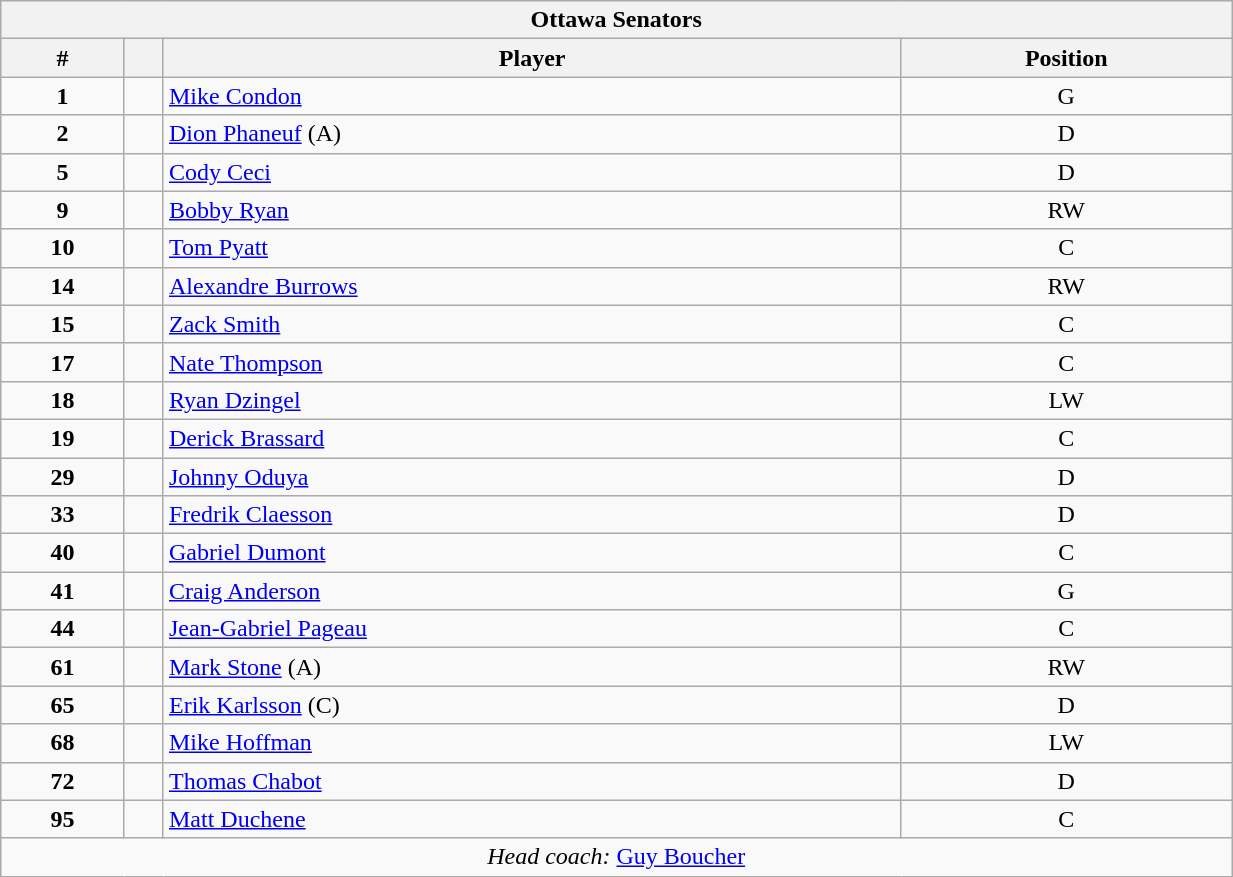<table class="wikitable" style="width:65%; text-align:center;">
<tr>
<th colspan=4>Ottawa Senators</th>
</tr>
<tr>
<th>#</th>
<th></th>
<th>Player</th>
<th>Position</th>
</tr>
<tr>
<td><strong>1</strong></td>
<td align=center></td>
<td align=left><a href='#'>Mike Condon</a></td>
<td>G</td>
</tr>
<tr>
<td><strong>2</strong></td>
<td align=center></td>
<td align=left><a href='#'>Dion Phaneuf</a> (A)</td>
<td>D</td>
</tr>
<tr>
<td><strong>5</strong></td>
<td align=center></td>
<td align=left><a href='#'>Cody Ceci</a></td>
<td>D</td>
</tr>
<tr>
<td><strong>9</strong></td>
<td align=center></td>
<td align=left><a href='#'>Bobby Ryan</a></td>
<td>RW</td>
</tr>
<tr>
<td><strong>10</strong></td>
<td align=center></td>
<td align=left><a href='#'>Tom Pyatt</a></td>
<td>C</td>
</tr>
<tr>
<td><strong>14</strong></td>
<td align=center></td>
<td align=left><a href='#'>Alexandre Burrows</a></td>
<td>RW</td>
</tr>
<tr>
<td><strong>15</strong></td>
<td align=center></td>
<td align=left><a href='#'>Zack Smith</a></td>
<td>C</td>
</tr>
<tr>
<td><strong>17</strong></td>
<td align=center></td>
<td align=left><a href='#'>Nate Thompson</a></td>
<td>C</td>
</tr>
<tr>
<td><strong>18</strong></td>
<td align=center></td>
<td align=left><a href='#'>Ryan Dzingel</a></td>
<td>LW</td>
</tr>
<tr>
<td><strong>19</strong></td>
<td align=center></td>
<td align=left><a href='#'>Derick Brassard</a></td>
<td>C</td>
</tr>
<tr>
<td><strong>29</strong></td>
<td align=center></td>
<td align=left><a href='#'>Johnny Oduya</a></td>
<td>D</td>
</tr>
<tr>
<td><strong>33</strong></td>
<td align=center></td>
<td align=left><a href='#'>Fredrik Claesson</a></td>
<td>D</td>
</tr>
<tr>
<td><strong>40</strong></td>
<td align=center></td>
<td align=left><a href='#'>Gabriel Dumont</a></td>
<td>C</td>
</tr>
<tr>
<td><strong>41</strong></td>
<td align=center></td>
<td align=left><a href='#'>Craig Anderson</a></td>
<td>G</td>
</tr>
<tr>
<td><strong>44</strong></td>
<td align=center></td>
<td align=left><a href='#'>Jean-Gabriel Pageau</a></td>
<td>C</td>
</tr>
<tr>
<td><strong>61</strong></td>
<td align=center></td>
<td align=left><a href='#'>Mark Stone</a> (A)</td>
<td>RW</td>
</tr>
<tr>
<td><strong>65</strong></td>
<td align=center></td>
<td align=left><a href='#'>Erik Karlsson</a> (C)</td>
<td>D</td>
</tr>
<tr>
<td><strong>68</strong></td>
<td align=center></td>
<td align=left><a href='#'>Mike Hoffman</a></td>
<td>LW</td>
</tr>
<tr>
<td><strong>72</strong></td>
<td align=center></td>
<td align=left><a href='#'>Thomas Chabot</a></td>
<td>D</td>
</tr>
<tr>
<td><strong>95</strong></td>
<td align=center></td>
<td align=left><a href='#'>Matt Duchene</a></td>
<td>C</td>
</tr>
<tr>
<td colspan=4><em>Head coach:</em>  <a href='#'>Guy Boucher</a></td>
</tr>
</table>
